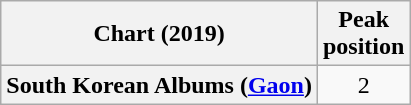<table class="wikitable plainrowheaders" style="text-align:center">
<tr>
<th scope="col">Chart (2019)</th>
<th scope="col">Peak<br> position</th>
</tr>
<tr>
<th scope="row">South Korean Albums (<a href='#'>Gaon</a>)</th>
<td>2</td>
</tr>
</table>
